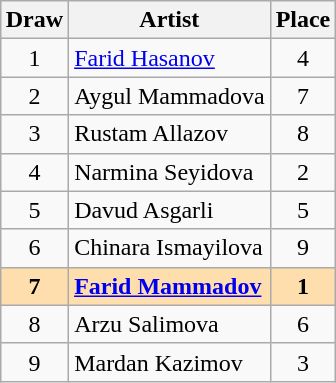<table class="sortable wikitable" style="margin: 1em auto 1em auto; text-align:center">
<tr>
<th>Draw</th>
<th>Artist</th>
<th>Place</th>
</tr>
<tr>
<td>1</td>
<td align="left"><a href='#'>Farid Hasanov</a></td>
<td>4</td>
</tr>
<tr>
<td>2</td>
<td align="left">Aygul Mammadova</td>
<td>7</td>
</tr>
<tr>
<td>3</td>
<td align="left">Rustam Allazov</td>
<td>8</td>
</tr>
<tr>
<td>4</td>
<td align="left">Narmina Seyidova</td>
<td>2</td>
</tr>
<tr>
<td>5</td>
<td align="left">Davud Asgarli</td>
<td>5</td>
</tr>
<tr>
<td>6</td>
<td align="left">Chinara Ismayilova</td>
<td>9</td>
</tr>
<tr style="font-weight:bold; background:navajowhite;">
<td>7</td>
<td align="left"><a href='#'>Farid Mammadov</a></td>
<td>1</td>
</tr>
<tr>
<td>8</td>
<td align="left">Arzu Salimova</td>
<td>6</td>
</tr>
<tr>
<td>9</td>
<td align="left">Mardan Kazimov</td>
<td>3</td>
</tr>
</table>
